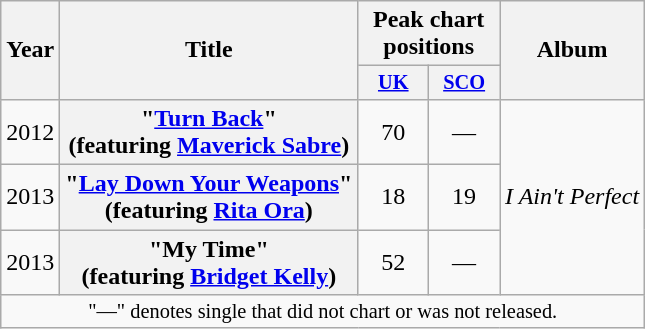<table class="wikitable plainrowheaders" style="text-align:center;">
<tr>
<th scope="col" rowspan="2">Year</th>
<th scope="col" rowspan="2">Title</th>
<th scope="col" colspan="2">Peak chart positions</th>
<th scope="col" rowspan="2">Album</th>
</tr>
<tr>
<th scope="col" style="width:3em;font-size:85%;"><a href='#'>UK</a><br></th>
<th scope="col" style="width:3em;font-size:85%;"><a href='#'>SCO</a><br></th>
</tr>
<tr>
<td>2012</td>
<th scope="row">"<a href='#'>Turn Back</a>"<br><span>(featuring <a href='#'>Maverick Sabre</a>)</span></th>
<td>70</td>
<td>—</td>
<td rowspan="3"><em>I Ain't Perfect</em></td>
</tr>
<tr>
<td>2013</td>
<th scope="row">"<a href='#'>Lay Down Your Weapons</a>"<br><span>(featuring <a href='#'>Rita Ora</a>)</span></th>
<td>18</td>
<td>19</td>
</tr>
<tr>
<td>2013</td>
<th scope="row">"My Time"<br><span>(featuring <a href='#'>Bridget Kelly</a>)</span></th>
<td>52</td>
<td>—</td>
</tr>
<tr>
<td colspan="14" style="font-size:85%">"—" denotes single that did not chart or was not released.</td>
</tr>
</table>
